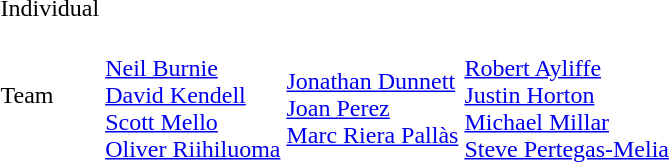<table>
<tr>
<td>Individual</td>
<td></td>
<td></td>
<td></td>
</tr>
<tr>
<td>Team</td>
<td><br><a href='#'>Neil Burnie</a><br><a href='#'>David Kendell</a><br><a href='#'>Scott Mello</a><br><a href='#'>Oliver Riihiluoma</a></td>
<td><br><a href='#'>Jonathan Dunnett</a><br><a href='#'>Joan Perez</a><br><a href='#'>Marc Riera Pallàs</a></td>
<td><br><a href='#'>Robert Ayliffe</a><br><a href='#'>Justin Horton</a><br><a href='#'>Michael Millar</a><br><a href='#'>Steve Pertegas-Melia</a></td>
</tr>
</table>
